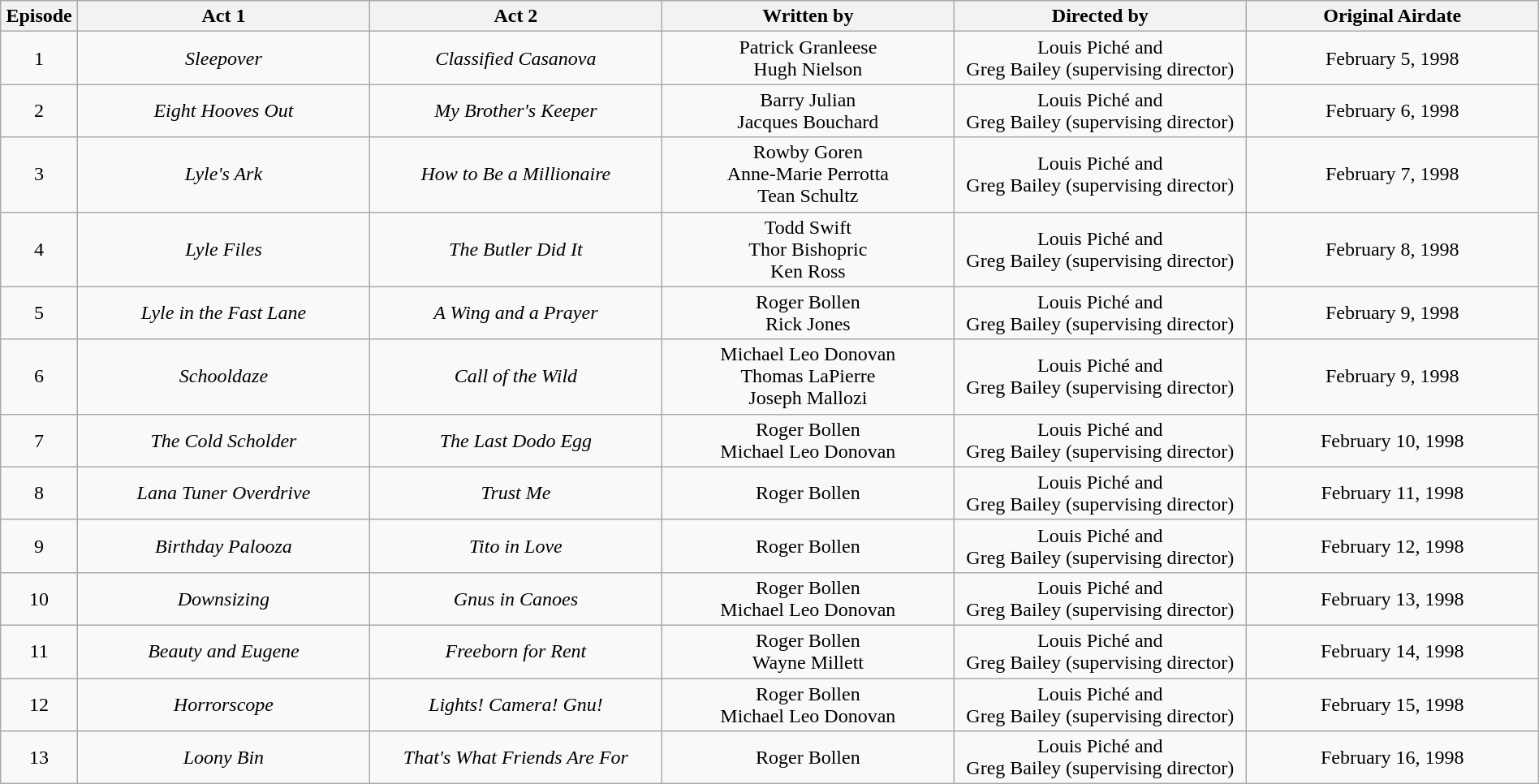<table class="wikitable" style="width:100%; text-align:center">
<tr>
<th width=5%>Episode</th>
<th width=19%>Act 1</th>
<th width=19%>Act 2</th>
<th width=19%>Written by</th>
<th width=19%>Directed by</th>
<th width=19%>Original Airdate</th>
</tr>
<tr>
<td>1</td>
<td><em>Sleepover</em></td>
<td><em>Classified Casanova</em></td>
<td>Patrick Granleese<br>Hugh Nielson</td>
<td>Louis Piché and<br>Greg Bailey (supervising director)</td>
<td>February 5, 1998</td>
</tr>
<tr>
<td>2</td>
<td><em>Eight Hooves Out</em></td>
<td><em>My Brother's Keeper</em></td>
<td>Barry Julian<br>Jacques Bouchard</td>
<td>Louis Piché and<br>Greg Bailey (supervising director)</td>
<td>February 6, 1998</td>
</tr>
<tr>
<td>3</td>
<td><em>Lyle's Ark</em></td>
<td><em>How to Be a Millionaire</em></td>
<td>Rowby Goren<br>Anne-Marie Perrotta<br>Tean Schultz</td>
<td>Louis Piché and<br>Greg Bailey (supervising director)</td>
<td>February 7, 1998</td>
</tr>
<tr>
<td>4</td>
<td><em>Lyle Files</em></td>
<td><em>The Butler Did It</em></td>
<td>Todd Swift<br>Thor Bishopric<br>Ken Ross</td>
<td>Louis Piché and<br>Greg Bailey (supervising director)</td>
<td>February 8, 1998</td>
</tr>
<tr>
<td>5</td>
<td><em>Lyle in the Fast Lane</em></td>
<td><em>A Wing and a Prayer</em></td>
<td>Roger Bollen<br>Rick Jones</td>
<td>Louis Piché and<br>Greg Bailey (supervising director)</td>
<td>February 9, 1998</td>
</tr>
<tr>
<td>6</td>
<td><em>Schooldaze</em></td>
<td><em>Call of the Wild</em></td>
<td>Michael Leo Donovan<br>Thomas LaPierre<br>Joseph Mallozi</td>
<td>Louis Piché and<br>Greg Bailey (supervising director)</td>
<td>February 9, 1998</td>
</tr>
<tr>
<td>7</td>
<td><em>The Cold Scholder</em></td>
<td><em>The Last Dodo Egg</em></td>
<td>Roger Bollen<br>Michael Leo Donovan</td>
<td>Louis Piché and<br>Greg Bailey (supervising director)</td>
<td>February 10, 1998</td>
</tr>
<tr>
<td>8</td>
<td><em>Lana Tuner Overdrive</em></td>
<td><em>Trust Me</em></td>
<td>Roger Bollen</td>
<td>Louis Piché and<br>Greg Bailey (supervising director)</td>
<td>February 11, 1998</td>
</tr>
<tr>
<td>9</td>
<td><em>Birthday Palooza</em></td>
<td><em>Tito in Love</em></td>
<td>Roger Bollen</td>
<td>Louis Piché and<br>Greg Bailey (supervising director)</td>
<td>February 12, 1998</td>
</tr>
<tr>
<td>10</td>
<td><em>Downsizing</em></td>
<td><em>Gnus in Canoes</em></td>
<td>Roger Bollen<br>Michael Leo Donovan</td>
<td>Louis Piché and<br>Greg Bailey (supervising director)</td>
<td>February 13, 1998</td>
</tr>
<tr>
<td>11</td>
<td><em>Beauty and Eugene</em></td>
<td><em>Freeborn for Rent</em></td>
<td>Roger Bollen<br>Wayne Millett</td>
<td>Louis Piché and<br>Greg Bailey (supervising director)</td>
<td>February 14, 1998</td>
</tr>
<tr>
<td>12</td>
<td><em>Horrorscope</em></td>
<td><em>Lights! Camera! Gnu!</em></td>
<td>Roger Bollen<br>Michael Leo Donovan</td>
<td>Louis Piché and<br>Greg Bailey (supervising director)</td>
<td>February 15, 1998</td>
</tr>
<tr>
<td>13</td>
<td><em>Loony Bin</em></td>
<td><em>That's What Friends Are For</em></td>
<td>Roger Bollen</td>
<td>Louis Piché and<br>Greg Bailey (supervising director)</td>
<td>February 16, 1998</td>
</tr>
</table>
